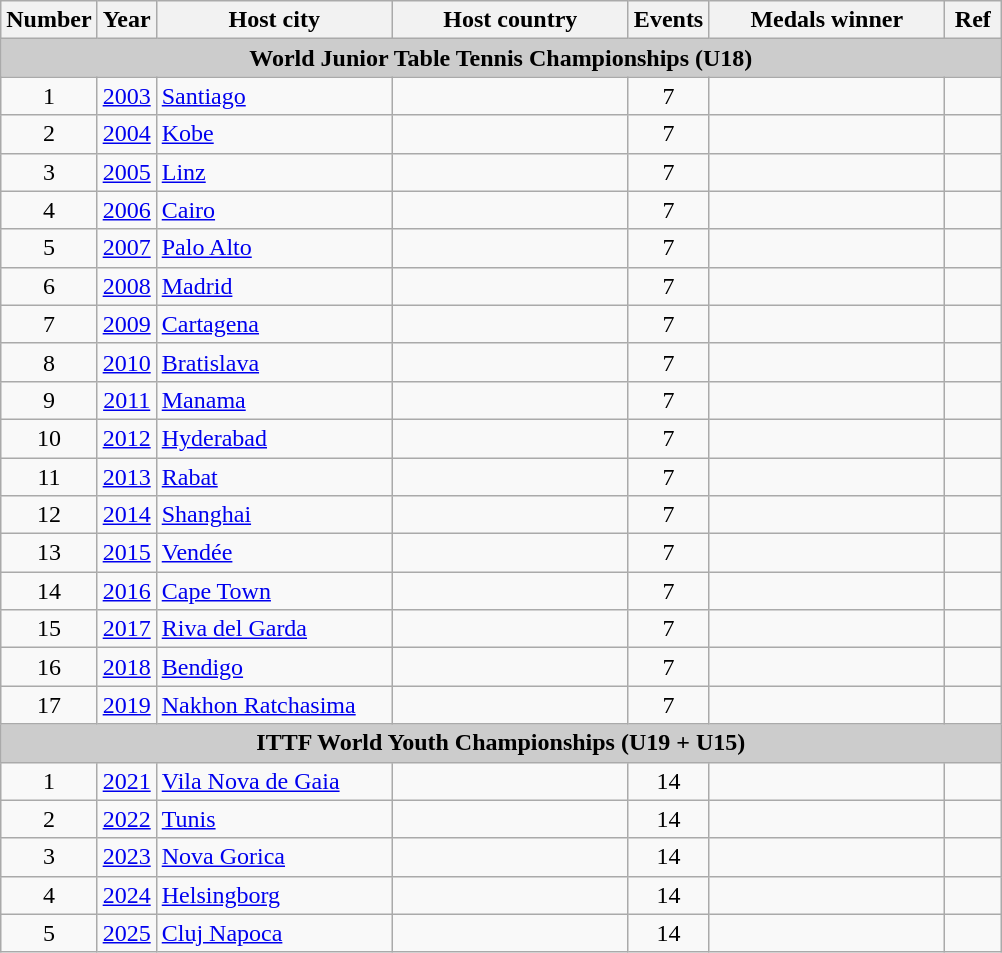<table class=wikitable>
<tr>
<th width=30>Number</th>
<th width=30>Year</th>
<th width=150>Host city</th>
<th width=150>Host country</th>
<th width=30>Events</th>
<th width=150>Medals winner</th>
<th width=30>Ref</th>
</tr>
<tr>
<td colspan="7" bgcolor="#cccccc"align=center><strong>World Junior Table Tennis Championships</strong> <strong>(U18)</strong></td>
</tr>
<tr>
<td align=center>1</td>
<td align=center><a href='#'>2003</a></td>
<td><a href='#'>Santiago</a></td>
<td></td>
<td align=center>7</td>
<td></td>
<td></td>
</tr>
<tr>
<td align=center>2</td>
<td align=center><a href='#'>2004</a></td>
<td><a href='#'>Kobe</a></td>
<td></td>
<td align=center>7</td>
<td></td>
<td></td>
</tr>
<tr>
<td align=center>3</td>
<td align=center><a href='#'>2005</a></td>
<td><a href='#'>Linz</a></td>
<td></td>
<td align=center>7</td>
<td></td>
<td></td>
</tr>
<tr>
<td align=center>4</td>
<td align=center><a href='#'>2006</a></td>
<td><a href='#'>Cairo</a></td>
<td></td>
<td align=center>7</td>
<td></td>
<td></td>
</tr>
<tr>
<td align=center>5</td>
<td align=center><a href='#'>2007</a></td>
<td><a href='#'>Palo Alto</a></td>
<td></td>
<td align=center>7</td>
<td></td>
<td></td>
</tr>
<tr>
<td align=center>6</td>
<td align=center><a href='#'>2008</a></td>
<td><a href='#'>Madrid</a></td>
<td></td>
<td align=center>7</td>
<td></td>
<td></td>
</tr>
<tr>
<td align=center>7</td>
<td align=center><a href='#'>2009</a></td>
<td><a href='#'>Cartagena</a></td>
<td></td>
<td align=center>7</td>
<td></td>
<td></td>
</tr>
<tr>
<td align=center>8</td>
<td align=center><a href='#'>2010</a></td>
<td><a href='#'>Bratislava</a></td>
<td></td>
<td align=center>7</td>
<td></td>
<td></td>
</tr>
<tr>
<td align=center>9</td>
<td align=center><a href='#'>2011</a></td>
<td><a href='#'>Manama</a></td>
<td></td>
<td align=center>7</td>
<td></td>
<td></td>
</tr>
<tr>
<td align=center>10</td>
<td align=center><a href='#'>2012</a></td>
<td><a href='#'>Hyderabad</a></td>
<td></td>
<td align=center>7</td>
<td></td>
<td></td>
</tr>
<tr>
<td align=center>11</td>
<td align=center><a href='#'>2013</a></td>
<td><a href='#'>Rabat</a></td>
<td></td>
<td align=center>7</td>
<td></td>
<td></td>
</tr>
<tr>
<td align=center>12</td>
<td align=center><a href='#'>2014</a></td>
<td><a href='#'>Shanghai</a></td>
<td></td>
<td align=center>7</td>
<td></td>
<td></td>
</tr>
<tr>
<td align=center>13</td>
<td align=center><a href='#'>2015</a></td>
<td><a href='#'>Vendée</a></td>
<td></td>
<td align=center>7</td>
<td></td>
<td></td>
</tr>
<tr>
<td align=center>14</td>
<td align=center><a href='#'>2016</a></td>
<td><a href='#'>Cape Town</a></td>
<td></td>
<td align=center>7</td>
<td></td>
<td></td>
</tr>
<tr>
<td align=center>15</td>
<td align=center><a href='#'>2017</a></td>
<td><a href='#'>Riva del Garda</a></td>
<td></td>
<td align=center>7</td>
<td></td>
<td align=center></td>
</tr>
<tr>
<td align=center>16</td>
<td align=center><a href='#'>2018</a></td>
<td><a href='#'>Bendigo</a></td>
<td></td>
<td align=center>7</td>
<td></td>
<td align=center></td>
</tr>
<tr>
<td align=center>17</td>
<td align=center><a href='#'>2019</a></td>
<td><a href='#'>Nakhon Ratchasima</a></td>
<td></td>
<td align=center>7</td>
<td></td>
<td align=center></td>
</tr>
<tr>
<td colspan="7" bgcolor="#cccccc"align=center><strong>ITTF World Youth Championships</strong> <strong>(U19 + U15)</strong></td>
</tr>
<tr>
<td align=center>1</td>
<td align=center><a href='#'>2021</a></td>
<td><a href='#'>Vila Nova de Gaia</a></td>
<td></td>
<td align=center>14</td>
<td></td>
<td align=center></td>
</tr>
<tr>
<td align=center>2</td>
<td align=center><a href='#'>2022</a></td>
<td><a href='#'>Tunis</a></td>
<td></td>
<td align=center>14</td>
<td></td>
<td align=center></td>
</tr>
<tr>
<td align=center>3</td>
<td align=center><a href='#'> 2023</a></td>
<td><a href='#'>Nova Gorica</a></td>
<td></td>
<td align=center>14</td>
<td></td>
<td align=center></td>
</tr>
<tr>
<td align=center>4</td>
<td align=center><a href='#'> 2024</a></td>
<td><a href='#'>Helsingborg</a></td>
<td></td>
<td align=center>14</td>
<td></td>
<td align=center></td>
</tr>
<tr>
<td align=center>5</td>
<td align=center><a href='#'> 2025</a></td>
<td><a href='#'>Cluj Napoca</a></td>
<td></td>
<td align=center>14</td>
<td></td>
<td align=center></td>
</tr>
</table>
